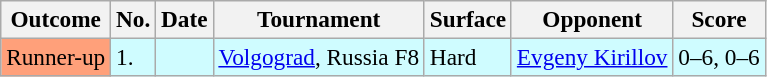<table class="sortable wikitable" style=font-size:97%>
<tr>
<th>Outcome</th>
<th>No.</th>
<th>Date</th>
<th>Tournament</th>
<th>Surface</th>
<th>Opponent</th>
<th>Score</th>
</tr>
<tr bgcolor=#cffcff>
<td bgcolor=FFA07A>Runner-up</td>
<td>1.</td>
<td></td>
<td> <a href='#'>Volgograd</a>, Russia F8</td>
<td>Hard</td>
<td> <a href='#'>Evgeny Kirillov</a></td>
<td>0–6, 0–6</td>
</tr>
</table>
